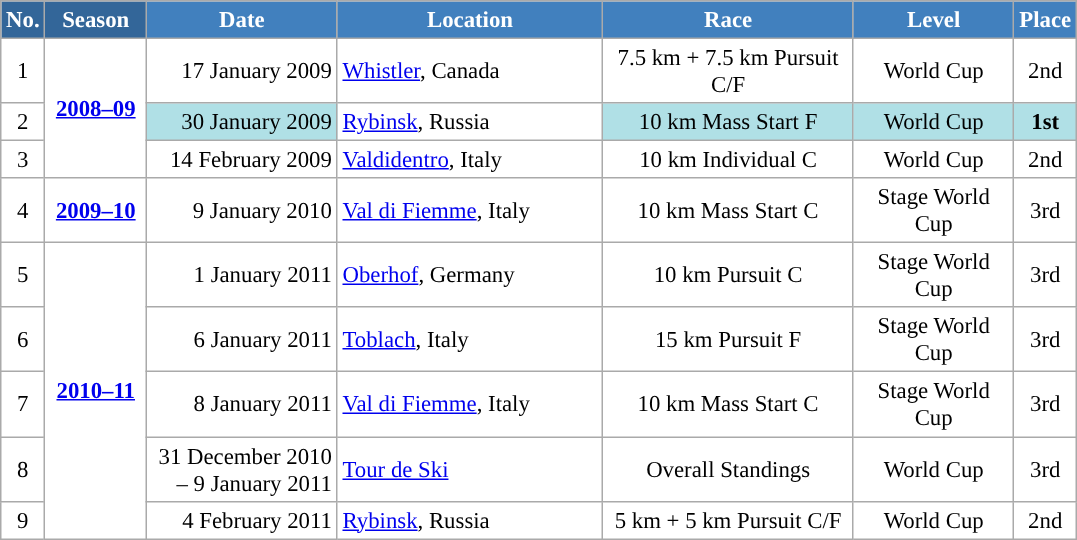<table class="wikitable sortable" style="font-size:95%; text-align:center; border:grey solid 1px; border-collapse:collapse; background:#ffffff;">
<tr style="background:#efefef;">
<th style="background-color:#369; color:white;">No.</th>
<th style="background-color:#369; color:white;">Season</th>
<th style="background-color:#4180be; color:white; width:120px;">Date</th>
<th style="background-color:#4180be; color:white; width:170px;">Location</th>
<th style="background-color:#4180be; color:white; width:160px;">Race</th>
<th style="background-color:#4180be; color:white; width:100px;">Level</th>
<th style="background-color:#4180be; color:white;">Place</th>
</tr>
<tr>
<td align=center>1</td>
<td rowspan=3 align=center><strong> <a href='#'>2008–09</a> </strong></td>
<td align=right>17 January 2009</td>
<td align=left> <a href='#'>Whistler</a>, Canada</td>
<td>7.5 km + 7.5 km Pursuit C/F</td>
<td>World Cup</td>
<td>2nd</td>
</tr>
<tr>
<td align=center>2</td>
<td bgcolor="#BOEOE6" align=right>30 January 2009</td>
<td align=left> <a href='#'>Rybinsk</a>, Russia</td>
<td bgcolor="#BOEOE6">10 km Mass Start F</td>
<td bgcolor="#BOEOE6">World Cup</td>
<td bgcolor="#BOEOE6"><strong>1st</strong></td>
</tr>
<tr>
<td align=center>3</td>
<td align=right>14 February 2009</td>
<td align=left> <a href='#'>Valdidentro</a>, Italy</td>
<td>10 km Individual C</td>
<td>World Cup</td>
<td>2nd</td>
</tr>
<tr>
<td align=center>4</td>
<td rowspan=1 align=center><strong> <a href='#'>2009–10</a> </strong></td>
<td align=right>9 January 2010</td>
<td align=left> <a href='#'>Val di Fiemme</a>, Italy</td>
<td>10 km Mass Start C</td>
<td>Stage World Cup</td>
<td>3rd</td>
</tr>
<tr>
<td align=center>5</td>
<td rowspan=5 align=center><strong> <a href='#'>2010–11</a> </strong></td>
<td align=right>1 January 2011</td>
<td align=left> <a href='#'>Oberhof</a>, Germany</td>
<td>10 km Pursuit C</td>
<td>Stage World Cup</td>
<td>3rd</td>
</tr>
<tr>
<td align=center>6</td>
<td align=right>6 January 2011</td>
<td align=left> <a href='#'>Toblach</a>, Italy</td>
<td>15 km Pursuit F</td>
<td>Stage World Cup</td>
<td>3rd</td>
</tr>
<tr>
<td align=center>7</td>
<td align=right>8 January 2011</td>
<td align=left> <a href='#'>Val di Fiemme</a>, Italy</td>
<td>10 km Mass Start C</td>
<td>Stage World Cup</td>
<td>3rd</td>
</tr>
<tr>
<td align=center>8</td>
<td align=right>31 December 2010<br> – 9 January 2011</td>
<td align=left> <a href='#'>Tour de Ski</a></td>
<td>Overall Standings</td>
<td>World Cup</td>
<td>3rd</td>
</tr>
<tr>
<td align=center>9</td>
<td align=right>4 February 2011</td>
<td align=left> <a href='#'>Rybinsk</a>, Russia</td>
<td>5 km + 5 km Pursuit C/F</td>
<td>World Cup</td>
<td>2nd</td>
</tr>
</table>
